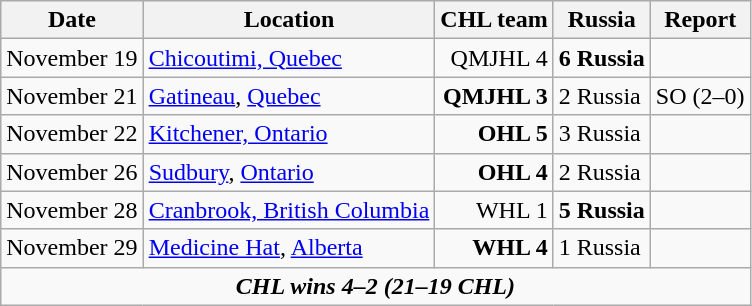<table class="wikitable">
<tr>
<th>Date</th>
<th>Location</th>
<th>CHL team</th>
<th>Russia</th>
<th>Report</th>
</tr>
<tr>
<td>November 19</td>
<td><a href='#'>Chicoutimi, Quebec</a></td>
<td align="right">QMJHL 4</td>
<td><strong>6 Russia</strong></td>
<td></td>
</tr>
<tr>
<td>November 21</td>
<td><a href='#'>Gatineau</a>, <a href='#'>Quebec</a></td>
<td align="right"><strong>QMJHL 3</strong></td>
<td>2 Russia</td>
<td> SO (2–0)</td>
</tr>
<tr>
<td>November 22</td>
<td><a href='#'>Kitchener, Ontario</a></td>
<td align="right"><strong>OHL 5</strong></td>
<td>3 Russia</td>
<td></td>
</tr>
<tr>
<td>November 26</td>
<td><a href='#'>Sudbury</a>, <a href='#'>Ontario</a></td>
<td align="right"><strong>OHL 4</strong></td>
<td>2 Russia</td>
<td></td>
</tr>
<tr>
<td>November 28</td>
<td><a href='#'>Cranbrook, British Columbia</a></td>
<td align="right">WHL 1</td>
<td><strong>5 Russia</strong></td>
<td></td>
</tr>
<tr>
<td>November 29</td>
<td><a href='#'>Medicine Hat</a>, <a href='#'>Alberta</a></td>
<td align="right"><strong>WHL 4</strong></td>
<td>1 Russia</td>
<td></td>
</tr>
<tr align="center">
<td colspan="5"><strong><em>CHL wins 4–2 (21–19 CHL)</em></strong></td>
</tr>
</table>
